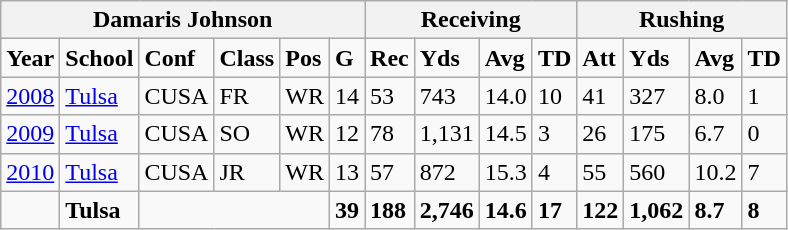<table class="wikitable">
<tr style="font-weight:bold; text-align:center;">
<th colspan="6">Damaris Johnson</th>
<th colspan="4">Receiving</th>
<th colspan="4">Rushing</th>
</tr>
<tr>
<td><strong>Year</strong></td>
<td><strong>School</strong></td>
<td><strong>Conf</strong></td>
<td><strong>Class</strong></td>
<td><strong>Pos</strong></td>
<td><strong>G</strong></td>
<td><strong>Rec</strong></td>
<td><strong>Yds</strong></td>
<td><strong>Avg</strong></td>
<td><strong>TD</strong></td>
<td><strong>Att</strong></td>
<td><strong>Yds</strong></td>
<td><strong>Avg</strong></td>
<td><strong>TD</strong></td>
</tr>
<tr>
<td><a href='#'>2008</a></td>
<td><a href='#'>Tulsa</a></td>
<td>CUSA</td>
<td>FR</td>
<td>WR</td>
<td>14</td>
<td>53</td>
<td>743</td>
<td>14.0</td>
<td>10</td>
<td>41</td>
<td>327</td>
<td>8.0</td>
<td>1</td>
</tr>
<tr>
<td><a href='#'>2009</a></td>
<td><a href='#'>Tulsa</a></td>
<td>CUSA</td>
<td>SO</td>
<td>WR</td>
<td>12</td>
<td>78</td>
<td>1,131</td>
<td>14.5</td>
<td>3</td>
<td>26</td>
<td>175</td>
<td>6.7</td>
<td>0</td>
</tr>
<tr>
<td><a href='#'>2010</a></td>
<td><a href='#'>Tulsa</a></td>
<td>CUSA</td>
<td>JR</td>
<td>WR</td>
<td>13</td>
<td>57</td>
<td>872</td>
<td>15.3</td>
<td>4</td>
<td>55</td>
<td>560</td>
<td>10.2</td>
<td>7</td>
</tr>
<tr>
<td><strong></strong></td>
<td><strong>Tulsa</strong></td>
<td colspan="3"></td>
<td><strong>39</strong></td>
<td><strong>188</strong></td>
<td><strong>2,746</strong></td>
<td><strong>14.6</strong></td>
<td><strong>17</strong></td>
<td><strong>122</strong></td>
<td><strong>1,062</strong></td>
<td><strong>8.7</strong></td>
<td><strong>8</strong></td>
</tr>
</table>
